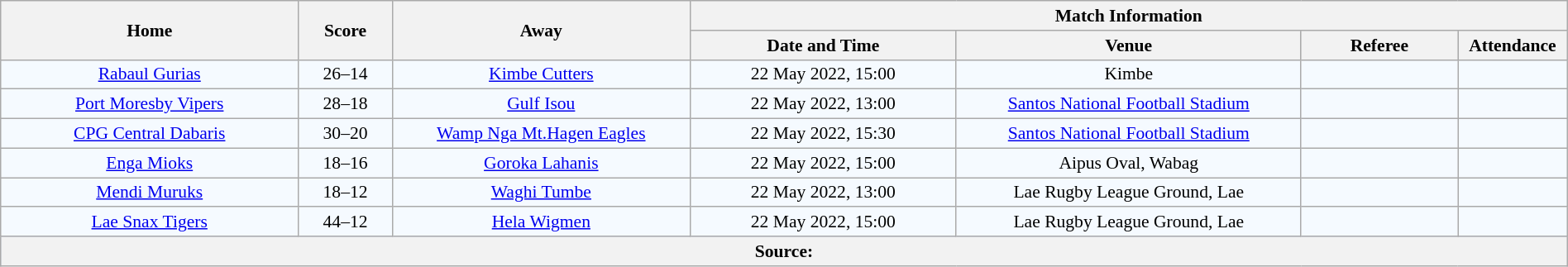<table class="wikitable" width="100%" style="border-collapse:collapse; font-size:90%; text-align:center;">
<tr>
<th rowspan="2" width="19%">Home</th>
<th rowspan="2" width="6%">Score</th>
<th rowspan="2" width="19%">Away</th>
<th colspan="4">Match Information</th>
</tr>
<tr bgcolor="#CCCCCC">
<th width="17%">Date and Time</th>
<th width="22%">Venue</th>
<th width="10%">Referee</th>
<th width="7%">Attendance</th>
</tr>
<tr bgcolor="#F5FAFF">
<td><a href='#'>Rabaul Gurias</a></td>
<td>26–14</td>
<td> <a href='#'>Kimbe Cutters</a></td>
<td>22 May 2022, 15:00</td>
<td>Kimbe</td>
<td></td>
<td></td>
</tr>
<tr bgcolor="#F5FAFF">
<td> <a href='#'>Port Moresby Vipers</a></td>
<td>28–18</td>
<td><a href='#'>Gulf Isou</a></td>
<td>22 May 2022, 13:00</td>
<td><a href='#'>Santos National Football Stadium</a></td>
<td></td>
<td></td>
</tr>
<tr bgcolor="#F5FAFF">
<td><a href='#'>CPG Central Dabaris</a></td>
<td>30–20</td>
<td><a href='#'>Wamp Nga Mt.Hagen Eagles</a></td>
<td>22 May 2022, 15:30</td>
<td><a href='#'>Santos National Football Stadium</a></td>
<td></td>
<td></td>
</tr>
<tr bgcolor="#F5FAFF">
<td><a href='#'>Enga Mioks</a></td>
<td>18–16</td>
<td><a href='#'>Goroka Lahanis</a></td>
<td>22 May 2022, 15:00</td>
<td>Aipus Oval, Wabag</td>
<td></td>
<td></td>
</tr>
<tr bgcolor="#F5FAFF">
<td><a href='#'>Mendi Muruks</a></td>
<td>18–12</td>
<td><a href='#'>Waghi Tumbe</a></td>
<td>22 May 2022, 13:00</td>
<td>Lae Rugby League Ground, Lae</td>
<td></td>
<td></td>
</tr>
<tr bgcolor="#F5FAFF">
<td> <a href='#'>Lae Snax Tigers</a></td>
<td>44–12</td>
<td><a href='#'>Hela Wigmen</a></td>
<td>22 May 2022, 15:00</td>
<td>Lae Rugby League Ground, Lae</td>
<td></td>
<td></td>
</tr>
<tr bgcolor="#C1D8FF">
<th colspan="7">Source:</th>
</tr>
</table>
